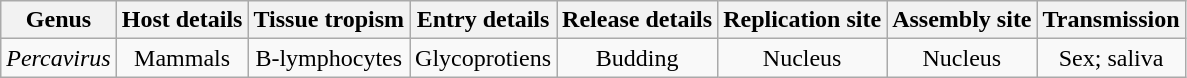<table class="wikitable sortable" style="text-align:center">
<tr>
<th>Genus</th>
<th>Host details</th>
<th>Tissue tropism</th>
<th>Entry details</th>
<th>Release details</th>
<th>Replication site</th>
<th>Assembly site</th>
<th>Transmission</th>
</tr>
<tr>
<td><em>Percavirus</em></td>
<td>Mammals</td>
<td>B-lymphocytes</td>
<td>Glycoprotiens</td>
<td>Budding</td>
<td>Nucleus</td>
<td>Nucleus</td>
<td>Sex; saliva</td>
</tr>
</table>
